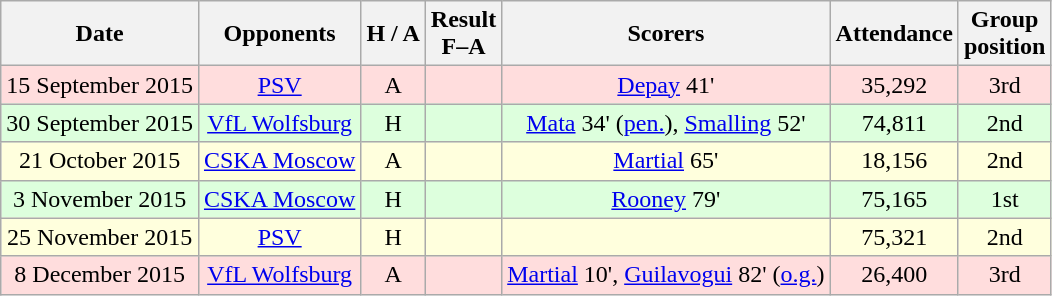<table class="wikitable" style="text-align:center">
<tr>
<th>Date</th>
<th>Opponents</th>
<th>H / A</th>
<th>Result<br>F–A</th>
<th>Scorers</th>
<th>Attendance</th>
<th>Group<br>position</th>
</tr>
<tr bgcolor="#ffdddd">
<td>15 September 2015</td>
<td><a href='#'>PSV</a></td>
<td>A</td>
<td></td>
<td><a href='#'>Depay</a> 41'</td>
<td>35,292</td>
<td>3rd</td>
</tr>
<tr bgcolor="#ddffdd">
<td>30 September 2015</td>
<td><a href='#'>VfL Wolfsburg</a></td>
<td>H</td>
<td></td>
<td><a href='#'>Mata</a> 34' (<a href='#'>pen.</a>), <a href='#'>Smalling</a> 52'</td>
<td>74,811</td>
<td>2nd</td>
</tr>
<tr bgcolor="#ffffdd">
<td>21 October 2015</td>
<td><a href='#'>CSKA Moscow</a></td>
<td>A</td>
<td></td>
<td><a href='#'>Martial</a> 65'</td>
<td>18,156</td>
<td>2nd</td>
</tr>
<tr bgcolor="#ddffdd">
<td>3 November 2015</td>
<td><a href='#'>CSKA Moscow</a></td>
<td>H</td>
<td></td>
<td><a href='#'>Rooney</a> 79'</td>
<td>75,165</td>
<td>1st</td>
</tr>
<tr bgcolor="#ffffdd">
<td>25 November 2015</td>
<td><a href='#'>PSV</a></td>
<td>H</td>
<td></td>
<td></td>
<td>75,321</td>
<td>2nd</td>
</tr>
<tr bgcolor="#ffdddd">
<td>8 December 2015</td>
<td><a href='#'>VfL Wolfsburg</a></td>
<td>A</td>
<td></td>
<td><a href='#'>Martial</a> 10', <a href='#'>Guilavogui</a> 82' (<a href='#'>o.g.</a>)</td>
<td>26,400</td>
<td>3rd</td>
</tr>
</table>
